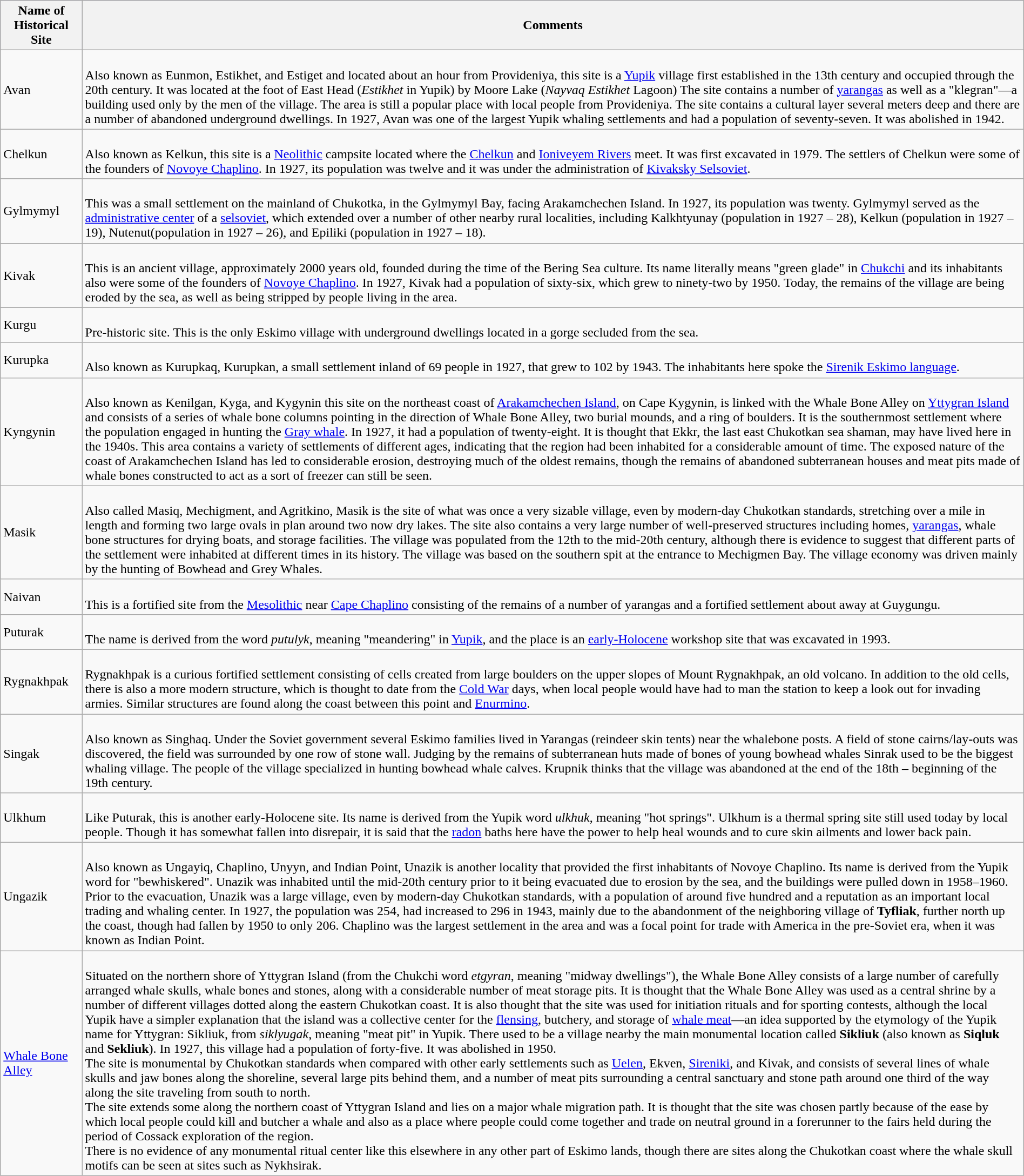<table class="wikitable" style="width:100%" align="center">
<tr bgcolor="#CCCCFF" align="center">
<th>Name of Historical Site</th>
<th>Comments</th>
</tr>
<tr style="text-align:left;">
<td>Avan</td>
<td><br>Also known as Eunmon, Estikhet, and Estiget and located about an hour from Provideniya, this site is a <a href='#'>Yupik</a> village first established in the 13th century and occupied through the 20th century. It was located at the foot of East Head (<em>Estikhet</em> in Yupik) by Moore Lake (<em>Nayvaq Estikhet</em> Lagoon) The site contains a number of <a href='#'>yarangas</a> as well as a "klegran"—a building used only by the men of the village. The area is still a popular place with local people from Provideniya. The site contains a cultural layer several meters deep and there are a number of abandoned underground dwellings. In 1927, Avan was one of the largest Yupik whaling settlements and had a population of seventy-seven. It was abolished in 1942.</td>
</tr>
<tr style="text-align:left;">
<td>Chelkun</td>
<td><br>Also known as Kelkun, this site is a <a href='#'>Neolithic</a> campsite located where the <a href='#'>Chelkun</a> and <a href='#'>Ioniveyem Rivers</a> meet. It was first excavated in 1979. The settlers of Chelkun were some of the founders of <a href='#'>Novoye Chaplino</a>. In 1927, its population was twelve and it was under the administration of <a href='#'>Kivaksky Selsoviet</a>.</td>
</tr>
<tr style="text-align:left;">
<td>Gylmymyl</td>
<td><br>This was a small settlement on the mainland of Chukotka, in the Gylmymyl Bay, facing Arakamchechen Island. In 1927, its population was twenty. Gylmymyl served as the <a href='#'>administrative center</a> of a <a href='#'>selsoviet</a>, which extended over a number of other nearby rural localities, including Kalkhtyunay (population in 1927 – 28), Kelkun (population in 1927 – 19), Nutenut(population in 1927 – 26), and Epiliki (population in 1927 – 18).</td>
</tr>
<tr style="text-align:left;">
<td>Kivak</td>
<td><br>This is an ancient village, approximately 2000 years old, founded during the time of the Bering Sea culture. Its name literally means "green glade" in <a href='#'>Chukchi</a> and its inhabitants also were some of the founders of <a href='#'>Novoye Chaplino</a>. In 1927, Kivak had a population of sixty-six, which grew to ninety-two by 1950. Today, the remains of the village are being eroded by the sea, as well as being stripped by people living in the area.</td>
</tr>
<tr style="text-align:left;">
<td>Kurgu</td>
<td><br>Pre-historic site. This is the only Eskimo village with underground dwellings located in a gorge secluded from the sea.</td>
</tr>
<tr style="text-align:left;">
<td>Kurupka</td>
<td><br>Also known as Kurupkaq, Kurupkan, a small settlement inland of 69 people in 1927, that grew to 102 by 1943. The inhabitants here spoke the <a href='#'>Sirenik Eskimo language</a>.</td>
</tr>
<tr style="text-align:left;">
<td>Kyngynin</td>
<td><br>Also known as Kenilgan, Kyga, and Kygynin this site on the northeast coast of  <a href='#'>Arakamchechen Island</a>, on Cape Kygynin, is linked with the Whale Bone Alley on <a href='#'>Yttygran Island</a> and consists of a series of whale bone columns pointing in the direction of Whale Bone Alley, two burial mounds, and a ring of boulders. It is the southernmost settlement where the population engaged in hunting the <a href='#'>Gray whale</a>. In 1927, it had a population of twenty-eight. It is thought that Ekkr, the last east Chukotkan sea shaman, may have lived here in the 1940s. This area contains a variety of settlements of different ages, indicating that the region had been inhabited for a considerable amount of time. The exposed nature of the coast of Arakamchechen Island has led to considerable erosion, destroying much of the oldest remains, though the remains of abandoned subterranean houses and meat pits made of whale bones constructed to act as a sort of freezer can still be seen.</td>
</tr>
<tr style="text-align:left;">
<td>Masik</td>
<td><br>Also called Masiq, Mechigment, and Agritkino, Masik is the site of what was once a very sizable village, even by modern-day Chukotkan standards, stretching over a mile in length and forming two large ovals in plan around two now dry lakes. The site also contains a very large number of well-preserved structures including homes, <a href='#'>yarangas</a>, whale bone structures for drying boats, and storage facilities. The village was populated from the 12th to the mid-20th century, although there is evidence to suggest that different parts of the settlement were inhabited at different times in its history. The village was based on the southern spit at the entrance to Mechigmen Bay. The village economy was driven mainly by the hunting of Bowhead and Grey Whales.</td>
</tr>
<tr style="text-align:left;">
<td>Naivan</td>
<td><br>This is a fortified site  from the <a href='#'>Mesolithic</a> near <a href='#'>Cape Chaplino</a> consisting of the remains of a number of yarangas and a fortified settlement about  away at Guygungu.</td>
</tr>
<tr style="text-align:left;">
<td>Puturak</td>
<td><br>The name is derived from the word <em>putulyk</em>, meaning "meandering" in <a href='#'>Yupik</a>, and the place is an <a href='#'>early-Holocene</a> workshop site that was excavated in 1993.</td>
</tr>
<tr style="text-align:left;">
<td>Rygnakhpak</td>
<td><br>Rygnakhpak is a curious fortified settlement consisting of cells created from large boulders on the upper slopes of Mount Rygnakhpak, an old volcano. In addition to the old cells, there is also a more modern structure, which is thought to date from the <a href='#'>Cold War</a> days, when local people would have had to man the station to keep a look out for invading armies. Similar structures are found along the coast between this point and <a href='#'>Enurmino</a>.</td>
</tr>
<tr style="text-align:left;">
<td>Singak</td>
<td><br>Also known as Singhaq. Under the Soviet government several Eskimo families lived in Yarangas (reindeer skin tents) near the whalebone posts. A field of stone cairns/lay-outs was discovered, the field was surrounded by one row of stone wall. Judging by the remains of subterranean huts made of bones of young bowhead whales Sinrak used to be the biggest whaling village. The people of the village specialized in hunting bowhead whale calves. Krupnik thinks that the village was abandoned at the end of the 18th – beginning of the 19th century.</td>
</tr>
<tr style="text-align:left;">
<td>Ulkhum</td>
<td><br>Like Puturak, this is another early-Holocene site. Its name is derived from the Yupik word <em>ulkhuk</em>, meaning "hot springs". Ulkhum is a thermal spring site still used today by local people. Though it has somewhat fallen into disrepair, it is said that the <a href='#'>radon</a> baths here have the power to help heal wounds and to cure skin ailments and lower back pain.</td>
</tr>
<tr style="text-align:left;">
<td>Ungazik</td>
<td><br>Also known as Ungayiq, Chaplino, Unyyn, and Indian Point, Unazik is another locality that provided the first inhabitants of Novoye Chaplino. Its name is derived from the Yupik word for "bewhiskered". Unazik was inhabited until the mid-20th century prior to it being evacuated due to erosion by the sea, and the buildings were pulled down in 1958–1960. Prior to the evacuation, Unazik was a large village, even by modern-day Chukotkan standards, with a population of around five hundred and a reputation as an important local trading and whaling center. In 1927, the population was 254, had increased to 296 in 1943, mainly due to the abandonment of the neighboring village of <strong>Tyfliak</strong>, further north up the coast, though had fallen by 1950 to only 206. Chaplino was the largest settlement in the area and was a focal point for trade with America in the pre-Soviet era, when it was known as Indian Point.</td>
</tr>
<tr style="text-align:left;">
<td><a href='#'>Whale Bone Alley</a></td>
<td><br>Situated on the northern shore of Yttygran Island (from the Chukchi word <em>etgyran</em>, meaning "midway dwellings"), the Whale Bone Alley consists of a large number of carefully arranged whale skulls, whale bones and stones, along with a considerable number of meat storage pits. It is thought that the Whale Bone Alley was used as a central shrine by a number of different villages dotted along the eastern Chukotkan coast. It is also thought that the site was used for initiation rituals and for sporting contests, although the local Yupik have a simpler explanation that the island was a collective center for the <a href='#'>flensing</a>, butchery, and storage of <a href='#'>whale meat</a>—an idea supported by the etymology of the Yupik name for Yttygran: Sikliuk, from <em>siklyugak</em>, meaning "meat pit" in Yupik. There used to be a village nearby the main monumental location called <strong>Sikliuk</strong> (also known as <strong>Siqluk</strong> and <strong>Sekliuk</strong>). In 1927, this village had a population of forty-five. It was abolished in 1950.<br>The site is monumental by Chukotkan standards when compared with other early settlements such as <a href='#'>Uelen</a>, Ekven, <a href='#'>Sireniki</a>, and Kivak, and consists of several lines of whale skulls and jaw bones along the shoreline, several large pits behind them, and a number of meat pits surrounding a central sanctuary and stone path around one third of the way along the site traveling from south to north.<br>The site extends some  along the northern coast of Yttygran Island and lies on a major whale migration path. It is thought that the site was chosen partly because of the ease by which local people could kill and butcher a whale and also as a place where people could come together and trade on neutral ground in a forerunner to the fairs held during the period of Cossack exploration of the region.<br>There is no evidence of any monumental ritual center like this elsewhere in any other part of Eskimo lands, though there are sites along the Chukotkan coast where the whale skull motifs can be seen at sites such as Nykhsirak.</td>
</tr>
</table>
